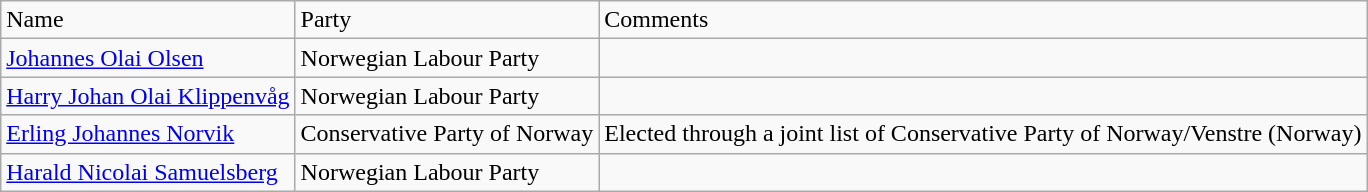<table class="wikitable">
<tr>
<td>Name</td>
<td>Party</td>
<td>Comments</td>
</tr>
<tr>
<td><a href='#'>Johannes Olai Olsen</a></td>
<td>Norwegian Labour Party</td>
<td></td>
</tr>
<tr>
<td><a href='#'>Harry Johan Olai Klippenvåg</a></td>
<td>Norwegian Labour Party</td>
<td></td>
</tr>
<tr>
<td><a href='#'>Erling Johannes Norvik</a></td>
<td>Conservative Party of Norway</td>
<td>Elected through a joint list of Conservative Party of Norway/Venstre (Norway)</td>
</tr>
<tr>
<td><a href='#'>Harald Nicolai Samuelsberg</a></td>
<td>Norwegian Labour Party</td>
<td></td>
</tr>
</table>
